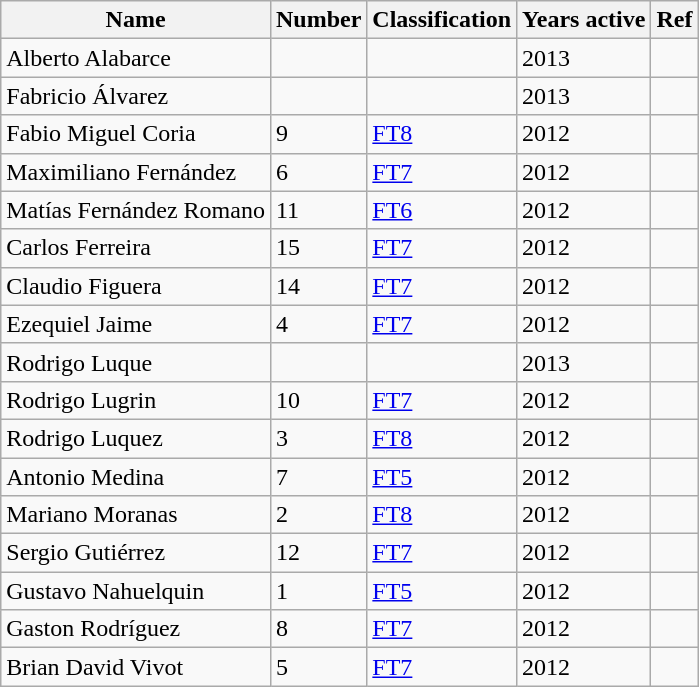<table class="wikitable">
<tr>
<th>Name</th>
<th>Number</th>
<th>Classification</th>
<th>Years active</th>
<th>Ref</th>
</tr>
<tr>
<td>Alberto Alabarce</td>
<td></td>
<td></td>
<td>2013</td>
<td></td>
</tr>
<tr>
<td>Fabricio Álvarez</td>
<td></td>
<td></td>
<td>2013</td>
<td></td>
</tr>
<tr>
<td>Fabio Miguel Coria</td>
<td>9</td>
<td><a href='#'>FT8</a></td>
<td>2012</td>
<td></td>
</tr>
<tr>
<td>Maximiliano Fernández</td>
<td>6</td>
<td><a href='#'>FT7</a></td>
<td>2012</td>
<td></td>
</tr>
<tr>
<td>Matías Fernández Romano</td>
<td>11</td>
<td><a href='#'>FT6</a></td>
<td>2012</td>
<td></td>
</tr>
<tr>
<td>Carlos Ferreira</td>
<td>15</td>
<td><a href='#'>FT7</a></td>
<td>2012</td>
<td></td>
</tr>
<tr>
<td>Claudio Figuera</td>
<td>14</td>
<td><a href='#'>FT7</a></td>
<td>2012</td>
<td></td>
</tr>
<tr>
<td>Ezequiel Jaime</td>
<td>4</td>
<td><a href='#'>FT7</a></td>
<td>2012</td>
<td></td>
</tr>
<tr>
<td>Rodrigo Luque</td>
<td></td>
<td></td>
<td>2013</td>
<td></td>
</tr>
<tr>
<td>Rodrigo Lugrin</td>
<td>10</td>
<td><a href='#'>FT7</a></td>
<td>2012</td>
<td></td>
</tr>
<tr>
<td>Rodrigo Luquez</td>
<td>3</td>
<td><a href='#'>FT8</a></td>
<td>2012</td>
<td></td>
</tr>
<tr>
<td>Antonio Medina</td>
<td>7</td>
<td><a href='#'>FT5</a></td>
<td>2012</td>
<td></td>
</tr>
<tr>
<td>Mariano  Moranas</td>
<td>2</td>
<td><a href='#'>FT8</a></td>
<td>2012</td>
<td></td>
</tr>
<tr>
<td>Sergio Gutiérrez</td>
<td>12</td>
<td><a href='#'>FT7</a></td>
<td>2012</td>
<td></td>
</tr>
<tr>
<td>Gustavo Nahuelquin</td>
<td>1</td>
<td><a href='#'>FT5</a></td>
<td>2012</td>
<td></td>
</tr>
<tr>
<td>Gaston Rodríguez</td>
<td>8</td>
<td><a href='#'>FT7</a></td>
<td>2012</td>
<td></td>
</tr>
<tr>
<td>Brian David Vivot</td>
<td>5</td>
<td><a href='#'>FT7</a></td>
<td>2012</td>
<td></td>
</tr>
</table>
